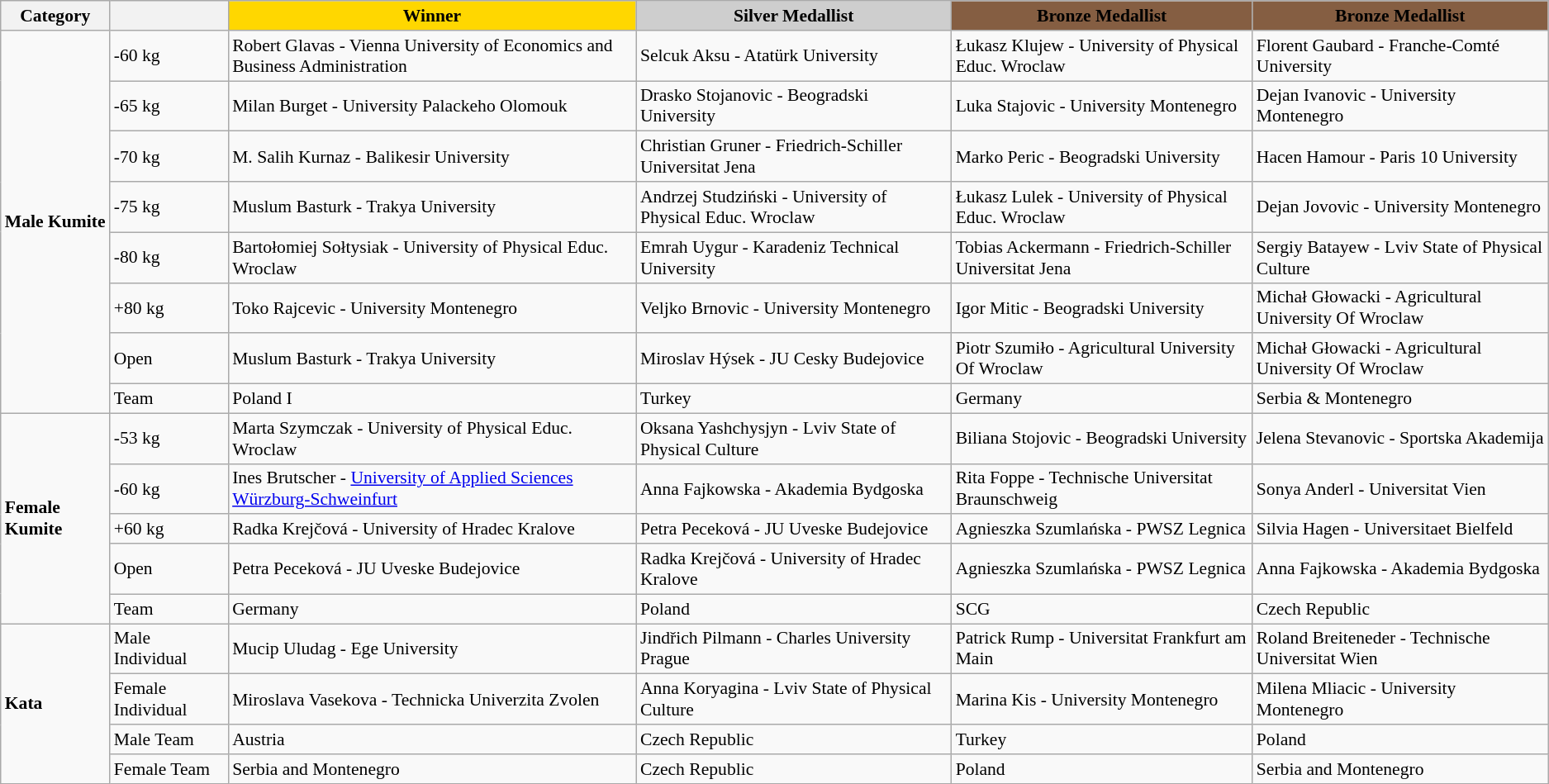<table class=wikitable style="font-size:90%;">
<tr>
<th>Category</th>
<th></th>
<th style="background:#FFD700;">Winner</th>
<th style="background:#CECECE;">Silver Medallist</th>
<th style="background:#855E42;">Bronze Medallist</th>
<th style="background:#855E42;">Bronze Medallist</th>
</tr>
<tr>
<td rowspan=8><strong>Male Kumite</strong></td>
<td>-60 kg</td>
<td>Robert Glavas - Vienna University of Economics and Business Administration<br> </td>
<td>Selcuk Aksu - Atatürk University <br> </td>
<td>Łukasz Klujew - University of Physical Educ. Wroclaw <br> </td>
<td>Florent Gaubard - Franche-Comté University <br> </td>
</tr>
<tr>
<td>-65 kg</td>
<td>Milan Burget - University Palackeho Olomouk<br> </td>
<td>Drasko Stojanovic - Beogradski University <br> </td>
<td>Luka Stajovic - University Montenegro <br> </td>
<td>Dejan Ivanovic - University Montenegro <br> </td>
</tr>
<tr>
<td>-70 kg</td>
<td>M. Salih Kurnaz - Balikesir University<br> </td>
<td>Christian Gruner - Friedrich-Schiller Universitat Jena <br> </td>
<td>Marko Peric - Beogradski University <br> </td>
<td>Hacen Hamour - Paris 10 University <br> </td>
</tr>
<tr>
<td>-75 kg</td>
<td>Muslum Basturk - Trakya University<br> </td>
<td>Andrzej Studziński - University of Physical Educ. Wroclaw <br> </td>
<td>Łukasz Lulek - University of Physical Educ. Wroclaw <br> </td>
<td>Dejan Jovovic - University Montenegro  <br> </td>
</tr>
<tr>
<td>-80 kg</td>
<td>Bartołomiej Sołtysiak - University of Physical Educ. Wroclaw<br> </td>
<td>Emrah Uygur - Karadeniz Technical University <br> </td>
<td>Tobias Ackermann - Friedrich-Schiller Universitat Jena <br> </td>
<td>Sergiy Batayew - Lviv State of Physical Culture<br> </td>
</tr>
<tr>
<td>+80 kg</td>
<td>Toko Rajcevic - University Montenegro<br> </td>
<td>Veljko Brnovic - University Montenegro  <br> </td>
<td>Igor Mitic - Beogradski University <br> </td>
<td>Michał Głowacki - Agricultural University Of Wroclaw <br> </td>
</tr>
<tr>
<td>Open</td>
<td>Muslum Basturk - Trakya University<br> </td>
<td>Miroslav Hýsek - JU Cesky Budejovice <br> </td>
<td>Piotr Szumiło - Agricultural University Of Wroclaw <br> </td>
<td>Michał Głowacki - Agricultural University Of Wroclaw <br> </td>
</tr>
<tr>
<td>Team</td>
<td>Poland I<br> </td>
<td>Turkey <br> </td>
<td>Germany <br> </td>
<td>Serbia & Montenegro <br> </td>
</tr>
<tr>
<td rowspan=5><strong>Female Kumite</strong></td>
<td>-53 kg</td>
<td>Marta Szymczak - University of Physical Educ. Wroclaw<br> </td>
<td>Oksana Yashchysjyn - Lviv State of Physical Culture<br> </td>
<td>Biliana Stojovic - Beogradski University <br> </td>
<td>Jelena Stevanovic - Sportska Akademija<br> </td>
</tr>
<tr>
<td>-60 kg</td>
<td>Ines Brutscher - <a href='#'>University of Applied Sciences Würzburg-Schweinfurt</a><br> </td>
<td>Anna Fajkowska - Akademia Bydgoska <br> </td>
<td>Rita Foppe - Technische Universitat Braunschweig <br> </td>
<td>Sonya Anderl - Universitat Vien <br> </td>
</tr>
<tr>
<td>+60 kg</td>
<td>Radka Krejčová - University of Hradec Kralove<br> </td>
<td>Petra Peceková - JU Uveske Budejovice<br> </td>
<td>Agnieszka Szumlańska - PWSZ Legnica <br> </td>
<td>Silvia Hagen - Universitaet Bielfeld <br> </td>
</tr>
<tr>
<td>Open</td>
<td>Petra Peceková - JU Uveske Budejovice<br> </td>
<td>Radka Krejčová - University of Hradec Kralove<br> </td>
<td>Agnieszka Szumlańska - PWSZ Legnica <br> </td>
<td>Anna Fajkowska - Akademia Bydgoska <br> </td>
</tr>
<tr>
<td>Team</td>
<td>Germany<br> </td>
<td>Poland <br> </td>
<td>SCG <br> </td>
<td>Czech Republic <br> </td>
</tr>
<tr>
<td rowspan=4><strong>Kata</strong></td>
<td>Male Individual</td>
<td>Mucip Uludag - Ege University<br> </td>
<td>Jindřich Pilmann - Charles University Prague  <br> </td>
<td>Patrick Rump - Universitat Frankfurt am Main <br> </td>
<td>Roland Breiteneder - Technische Universitat Wien  <br> </td>
</tr>
<tr>
<td>Female Individual</td>
<td>Miroslava Vasekova - Technicka Univerzita Zvolen<br> </td>
<td>Anna Koryagina - Lviv State of Physical Culture <br> </td>
<td>Marina Kis - University Montenegro <br> </td>
<td>Milena Mliacic - University Montenegro <br> </td>
</tr>
<tr>
<td>Male Team</td>
<td>Austria<br> </td>
<td>Czech Republic<br> </td>
<td>Turkey <br> </td>
<td>Poland <br> </td>
</tr>
<tr>
<td>Female Team</td>
<td>Serbia and Montenegro<br> </td>
<td>Czech Republic <br> </td>
<td>Poland <br> </td>
<td>Serbia and Montenegro <br> </td>
</tr>
</table>
